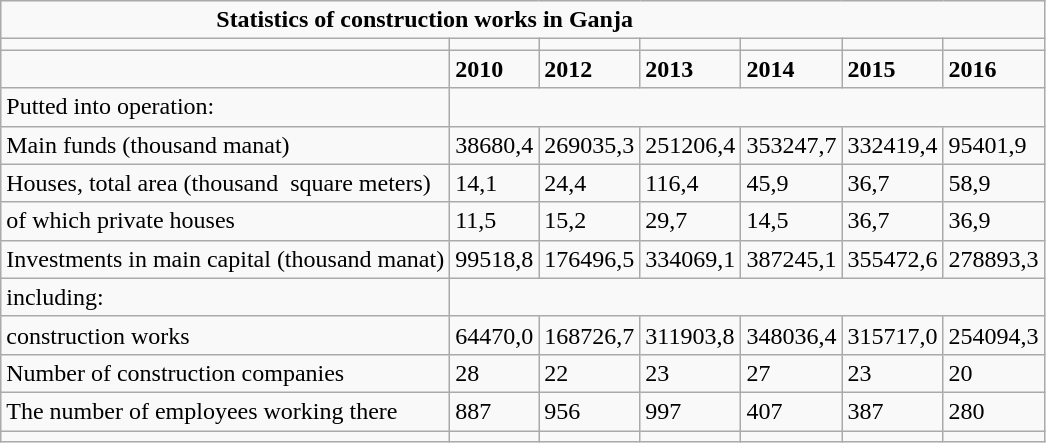<table class="wikitable">
<tr>
<td colspan="7"><strong>                                   Statistics  of construction works in Ganja</strong></td>
</tr>
<tr>
<td></td>
<td></td>
<td></td>
<td></td>
<td></td>
<td></td>
<td></td>
</tr>
<tr>
<td></td>
<td><strong>2010</strong></td>
<td><strong>2012</strong></td>
<td><strong>2013</strong></td>
<td><strong>2014</strong></td>
<td><strong>2015</strong></td>
<td><strong>2016</strong></td>
</tr>
<tr>
<td>Putted  into operation:</td>
<td colspan="6"></td>
</tr>
<tr>
<td>Main  funds (thousand manat)</td>
<td>38680,4</td>
<td>269035,3</td>
<td>251206,4</td>
<td>353247,7</td>
<td>332419,4</td>
<td>95401,9</td>
</tr>
<tr>
<td>Houses,  total area (thousand  square meters)</td>
<td>14,1</td>
<td>24,4</td>
<td>116,4</td>
<td>45,9</td>
<td>36,7</td>
<td>58,9</td>
</tr>
<tr>
<td>of  which private houses</td>
<td>11,5</td>
<td>15,2</td>
<td>29,7</td>
<td>14,5</td>
<td>36,7</td>
<td>36,9</td>
</tr>
<tr>
<td>Investments  in main capital (thousand manat)</td>
<td>99518,8</td>
<td>176496,5</td>
<td>334069,1</td>
<td>387245,1</td>
<td>355472,6</td>
<td>278893,3</td>
</tr>
<tr>
<td>including:</td>
<td colspan="6"></td>
</tr>
<tr>
<td>construction  works</td>
<td>64470,0</td>
<td>168726,7</td>
<td>311903,8</td>
<td>348036,4</td>
<td>315717,0</td>
<td>254094,3</td>
</tr>
<tr>
<td>Number  of construction companies</td>
<td>28</td>
<td>22</td>
<td>23</td>
<td>27</td>
<td>23</td>
<td>20</td>
</tr>
<tr>
<td>The  number of employees working there</td>
<td>887</td>
<td>956</td>
<td>997</td>
<td>407</td>
<td>387</td>
<td>280</td>
</tr>
<tr>
<td></td>
<td></td>
<td></td>
<td></td>
<td></td>
<td></td>
<td></td>
</tr>
</table>
